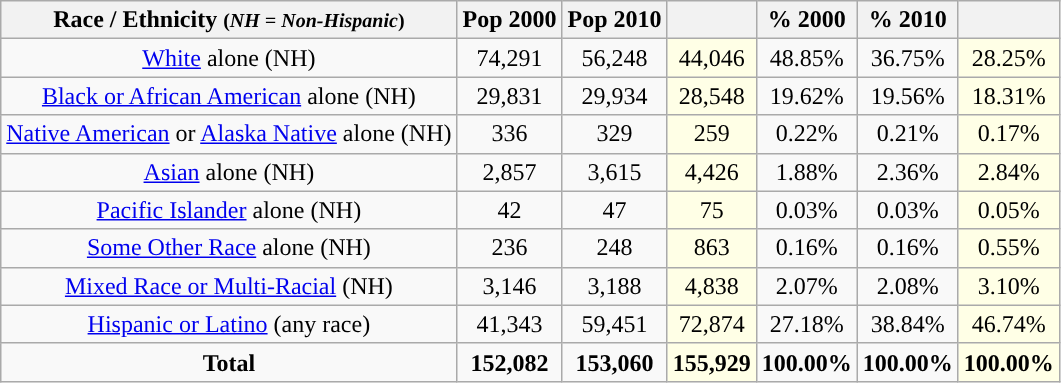<table class="wikitable" style="text-align:center;">
<tr>
<th>Race / Ethnicity <small>(<em>NH = Non-Hispanic</em>)</small></th>
<th>Pop 2000</th>
<th>Pop 2010</th>
<th></th>
<th>% 2000</th>
<th>% 2010</th>
<th></th>
</tr>
<tr>
<td><a href='#'>White</a> alone (NH)</td>
<td>74,291</td>
<td>56,248</td>
<td style='background: #ffffe6;'>44,046</td>
<td>48.85%</td>
<td>36.75%</td>
<td style='background: #ffffe6;'>28.25%</td>
</tr>
<tr>
<td><a href='#'>Black or African American</a> alone (NH)</td>
<td>29,831</td>
<td>29,934</td>
<td style='background: #ffffe6;'>28,548</td>
<td>19.62%</td>
<td>19.56%</td>
<td style='background: #ffffe6;'>18.31%</td>
</tr>
<tr>
<td><a href='#'>Native American</a> or <a href='#'>Alaska Native</a> alone (NH)</td>
<td>336</td>
<td>329</td>
<td style='background: #ffffe6;'>259</td>
<td>0.22%</td>
<td>0.21%</td>
<td style='background: #ffffe6;'>0.17%</td>
</tr>
<tr>
<td><a href='#'>Asian</a> alone (NH)</td>
<td>2,857</td>
<td>3,615</td>
<td style='background: #ffffe6;'>4,426</td>
<td>1.88%</td>
<td>2.36%</td>
<td style='background: #ffffe6;'>2.84%</td>
</tr>
<tr>
<td><a href='#'>Pacific Islander</a> alone (NH)</td>
<td>42</td>
<td>47</td>
<td style='background: #ffffe6;'>75</td>
<td>0.03%</td>
<td>0.03%</td>
<td style='background: #ffffe6;'>0.05%</td>
</tr>
<tr>
<td><a href='#'>Some Other Race</a> alone (NH)</td>
<td>236</td>
<td>248</td>
<td style='background: #ffffe6;'>863</td>
<td>0.16%</td>
<td>0.16%</td>
<td style='background: #ffffe6;'>0.55%</td>
</tr>
<tr>
<td><a href='#'>Mixed Race or Multi-Racial</a> (NH)</td>
<td>3,146</td>
<td>3,188</td>
<td style='background: #ffffe6;'>4,838</td>
<td>2.07%</td>
<td>2.08%</td>
<td style='background: #ffffe6;'>3.10%</td>
</tr>
<tr>
<td><a href='#'>Hispanic or Latino</a> (any race)</td>
<td>41,343</td>
<td>59,451</td>
<td style='background: #ffffe6;'>72,874</td>
<td>27.18%</td>
<td>38.84%</td>
<td style='background: #ffffe6;'>46.74%</td>
</tr>
<tr>
<td><strong>Total</strong></td>
<td><strong>152,082</strong></td>
<td><strong>153,060</strong></td>
<td style='background: #ffffe6;'><strong>155,929</strong></td>
<td><strong>100.00%</strong></td>
<td><strong>100.00%</strong></td>
<td style='background: #ffffe6;'><strong>100.00%</strong></td>
</tr>
</table>
